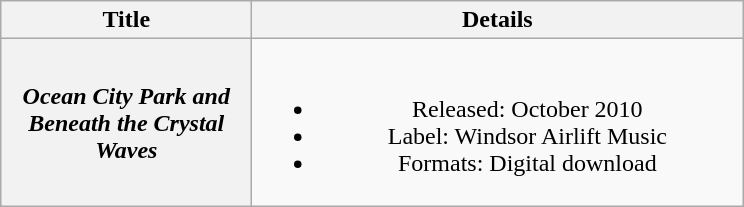<table class="wikitable plainrowheaders" style="text-align:center">
<tr>
<th scope="col" style="width:10em">Title</th>
<th scope="col" style="width:20em">Details</th>
</tr>
<tr>
<th scope="row"><em>Ocean City Park and Beneath the Crystal Waves</em></th>
<td><br><ul><li>Released: October 2010</li><li>Label: Windsor Airlift Music</li><li>Formats: Digital download</li></ul></td>
</tr>
</table>
